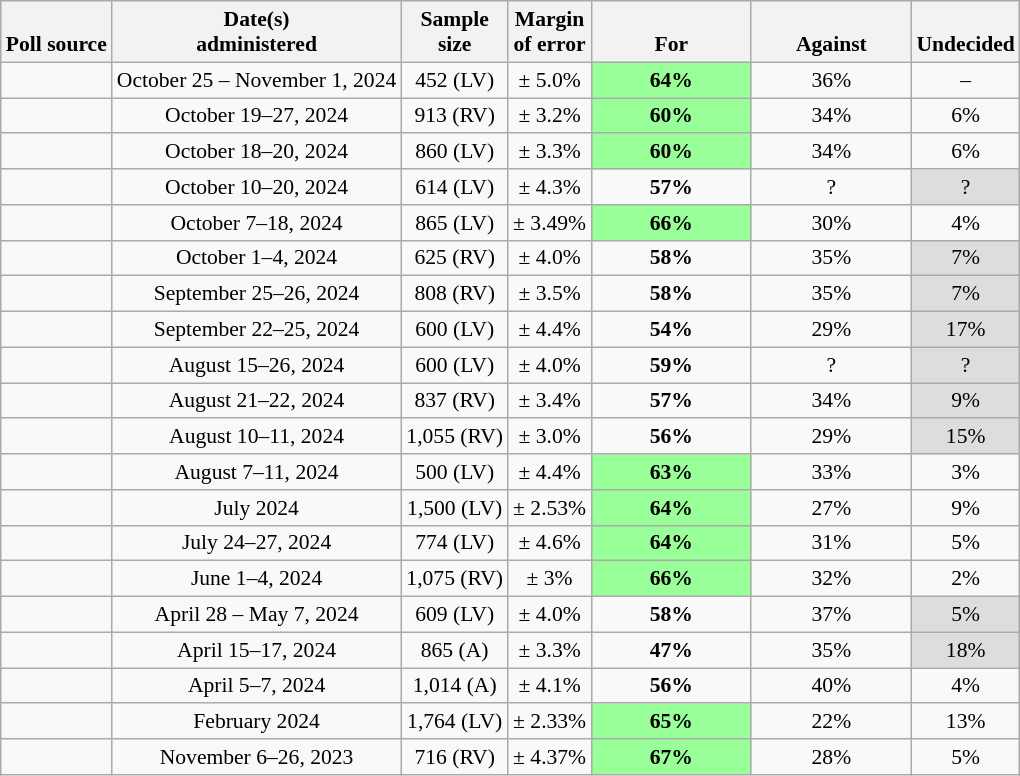<table class="wikitable" style="font-size:90%;text-align:center;">
<tr valign=bottom>
<th>Poll source</th>
<th>Date(s)<br>administered</th>
<th>Sample<br>size</th>
<th>Margin<br>of error</th>
<th style="width:100px;">For</th>
<th style="width:100px;">Against</th>
<th>Undecided</th>
</tr>
<tr>
<td></td>
<td>October 25 – November 1, 2024</td>
<td>452 (LV)</td>
<td>± 5.0%</td>
<td style="background: rgb(153, 255, 153);"><strong>64%</strong></td>
<td>36%</td>
<td>–</td>
</tr>
<tr>
<td></td>
<td>October 19–27, 2024</td>
<td>913 (RV)</td>
<td>± 3.2%</td>
<td style="background: rgb(153, 255, 153);"><strong>60%</strong></td>
<td>34%</td>
<td>6%</td>
</tr>
<tr>
<td></td>
<td>October 18–20, 2024</td>
<td>860 (LV)</td>
<td>± 3.3%</td>
<td style="background: rgb(153, 255, 153);"><strong>60%</strong></td>
<td>34%</td>
<td>6%</td>
</tr>
<tr>
<td></td>
<td>October 10–20, 2024</td>
<td>614 (LV)</td>
<td>± 4.3%</td>
<td><strong>57%</strong></td>
<td>?</td>
<td style="background: #DDDDDD;">?</td>
</tr>
<tr>
<td></td>
<td>October 7–18, 2024</td>
<td>865 (LV)</td>
<td>± 3.49%</td>
<td style="background: rgb(153, 255, 153);"><strong>66%</strong></td>
<td>30%</td>
<td>4%</td>
</tr>
<tr>
<td></td>
<td>October 1–4, 2024</td>
<td>625 (RV)</td>
<td>± 4.0%</td>
<td><strong>58%</strong></td>
<td>35%</td>
<td style="background: #DDDDDD;">7%</td>
</tr>
<tr>
<td></td>
<td>September 25–26, 2024</td>
<td>808 (RV)</td>
<td>± 3.5%</td>
<td><strong>58%</strong></td>
<td>35%</td>
<td style="background: #DDDDDD;">7%</td>
</tr>
<tr>
<td></td>
<td data-sort-value="2024-09-30">September 22–25, 2024</td>
<td>600 (LV)</td>
<td>± 4.4%</td>
<td><strong>54%</strong></td>
<td>29%</td>
<td style="background: #DDDDDD;">17%</td>
</tr>
<tr>
<td></td>
<td>August 15–26, 2024</td>
<td>600 (LV)</td>
<td>± 4.0%</td>
<td><strong>59%</strong></td>
<td>?</td>
<td style="background: #DDDDDD;">?</td>
</tr>
<tr>
<td></td>
<td>August 21–22, 2024</td>
<td>837 (RV)</td>
<td>± 3.4%</td>
<td><strong>57%</strong></td>
<td>34%</td>
<td style="background: #DDDDDD;">9%</td>
</tr>
<tr>
<td></td>
<td>August 10–11, 2024</td>
<td>1,055 (RV)</td>
<td>± 3.0%</td>
<td><strong>56%</strong></td>
<td>29%</td>
<td style="background: #DDDDDD;">15%</td>
</tr>
<tr>
<td></td>
<td>August 7–11, 2024</td>
<td>500 (LV)</td>
<td>± 4.4%</td>
<td style="background: rgb(153, 255, 153);"><strong>63%</strong></td>
<td>33%</td>
<td>3%</td>
</tr>
<tr>
<td></td>
<td>July 2024</td>
<td>1,500 (LV)</td>
<td>± 2.53%</td>
<td style="background: rgb(153, 255, 153);"><strong>64%</strong></td>
<td>27%</td>
<td>9%</td>
</tr>
<tr>
<td></td>
<td>July 24–27, 2024</td>
<td>774 (LV)</td>
<td>± 4.6%</td>
<td style="background: rgb(153, 255, 153);"><strong>64%</strong></td>
<td>31%</td>
<td>5%</td>
</tr>
<tr>
<td></td>
<td>June 1–4, 2024</td>
<td>1,075 (RV)</td>
<td>± 3%</td>
<td style="background: rgb(153, 255, 153);"><strong>66%</strong></td>
<td>32%</td>
<td>2%</td>
</tr>
<tr>
<td></td>
<td>April 28 – May 7, 2024</td>
<td>609 (LV)</td>
<td>± 4.0%</td>
<td><strong>58%</strong></td>
<td>37%</td>
<td style="background: #DDDDDD;">5%</td>
</tr>
<tr>
<td></td>
<td>April 15–17, 2024</td>
<td>865 (A)</td>
<td>± 3.3%</td>
<td><strong>47%</strong></td>
<td>35%</td>
<td style="background: #DDDDDD;">18%</td>
</tr>
<tr>
<td></td>
<td>April 5–7, 2024</td>
<td>1,014 (A)</td>
<td>± 4.1%</td>
<td><strong>56%</strong></td>
<td>40%</td>
<td>4%</td>
</tr>
<tr>
<td></td>
<td>February 2024</td>
<td>1,764 (LV)</td>
<td>± 2.33%</td>
<td style="background: rgb(153, 255, 153);"><strong>65%</strong></td>
<td>22%</td>
<td>13%</td>
</tr>
<tr>
<td></td>
<td>November 6–26, 2023</td>
<td>716 (RV)</td>
<td>± 4.37%</td>
<td style="background: rgb(153, 255, 153);"><strong>67%</strong></td>
<td>28%</td>
<td>5%</td>
</tr>
</table>
